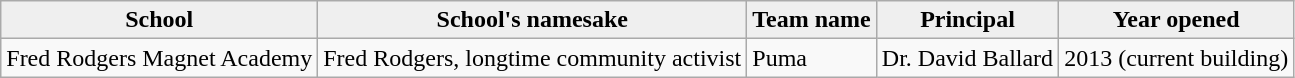<table class="wikitable">
<tr>
<th style="background:#efefef;">School</th>
<th style="background:#efefef;">School's namesake</th>
<th style="background:#efefef;">Team name</th>
<th style="background:#efefef;">Principal</th>
<th style="background:#efefef;">Year opened</th>
</tr>
<tr>
<td>Fred Rodgers Magnet Academy</td>
<td>Fred Rodgers, longtime community activist</td>
<td>Puma</td>
<td>Dr. David Ballard</td>
<td>2013 (current building)</td>
</tr>
</table>
